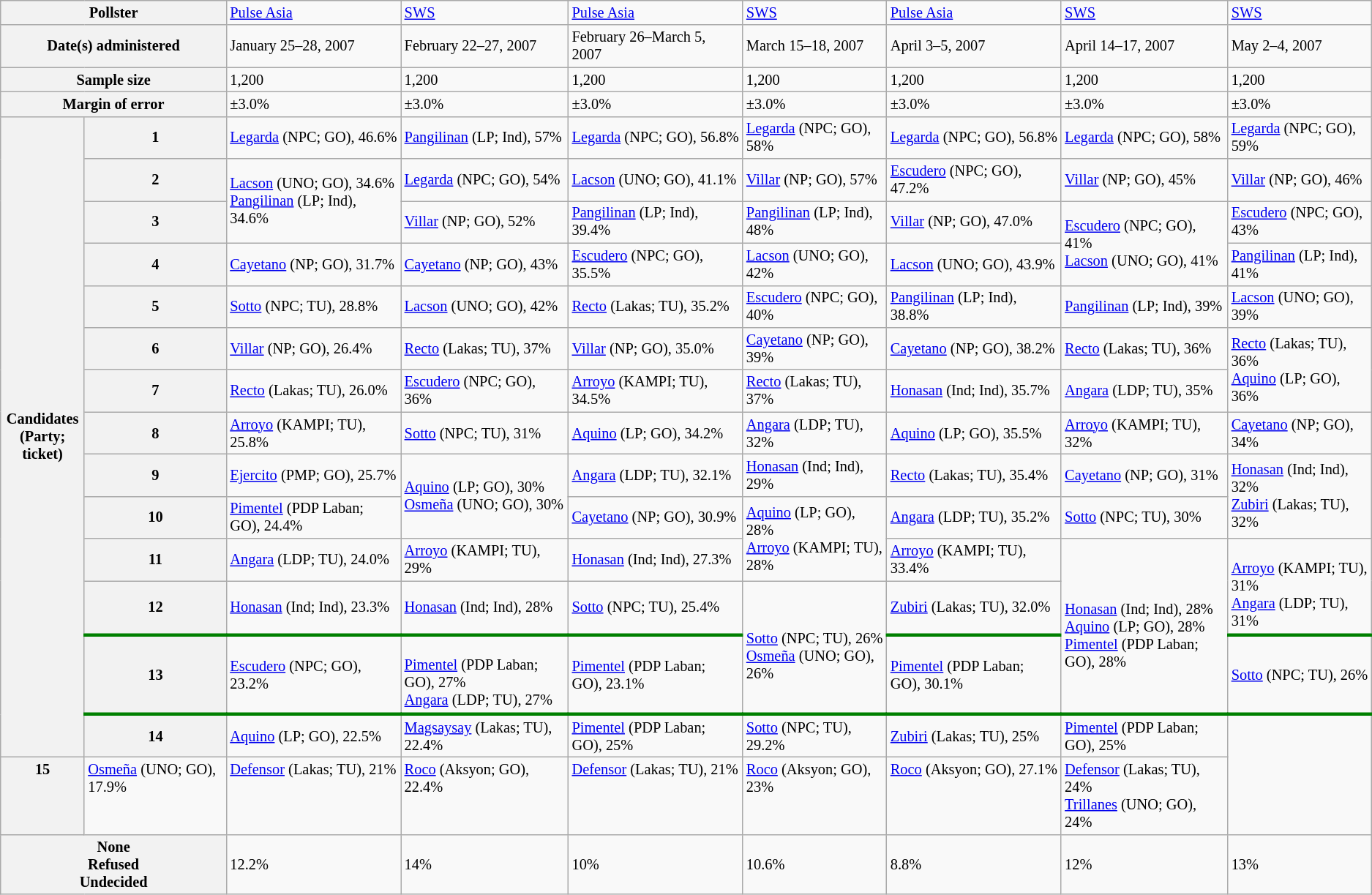<table class=wikitable style="font-size:85%;">
<tr>
<th colspan=2>Pollster</th>
<td><a href='#'>Pulse Asia</a></td>
<td><a href='#'>SWS</a></td>
<td><a href='#'>Pulse Asia</a></td>
<td><a href='#'>SWS</a></td>
<td><a href='#'>Pulse Asia</a></td>
<td><a href='#'>SWS</a></td>
<td><a href='#'>SWS</a></td>
</tr>
<tr>
<th colspan=2>Date(s) administered</th>
<td>January 25–28, 2007</td>
<td>February 22–27, 2007</td>
<td>February 26–March 5, 2007</td>
<td>March 15–18, 2007</td>
<td>April 3–5, 2007</td>
<td>April 14–17, 2007</td>
<td>May 2–4, 2007</td>
</tr>
<tr>
<th colspan=2>Sample size</th>
<td>1,200</td>
<td>1,200</td>
<td>1,200</td>
<td>1,200</td>
<td>1,200</td>
<td>1,200</td>
<td>1,200</td>
</tr>
<tr>
<th colspan=2>Margin of error</th>
<td>±3.0%</td>
<td>±3.0%</td>
<td>±3.0%</td>
<td>±3.0%</td>
<td>±3.0%</td>
<td>±3.0%</td>
<td>±3.0%</td>
</tr>
<tr>
<th width=70px rowspan=15>Candidates (Party; ticket)</th>
<th>1</th>
<td> <a href='#'>Legarda</a> (NPC; GO), 46.6%</td>
<td> <a href='#'>Pangilinan</a> (LP; Ind), 57%</td>
<td> <a href='#'>Legarda</a> (NPC; GO), 56.8%</td>
<td> <a href='#'>Legarda</a> (NPC; GO), 58%</td>
<td> <a href='#'>Legarda</a> (NPC; GO), 56.8%</td>
<td> <a href='#'>Legarda</a> (NPC; GO), 58%</td>
<td> <a href='#'>Legarda</a> (NPC; GO), 59%</td>
</tr>
<tr>
<th>2</th>
<td rowspan=2> <a href='#'>Lacson</a> (UNO; GO), 34.6%<br> <a href='#'>Pangilinan</a> (LP; Ind), 34.6%</td>
<td> <a href='#'>Legarda</a> (NPC; GO), 54%</td>
<td> <a href='#'>Lacson</a> (UNO; GO), 41.1%</td>
<td> <a href='#'>Villar</a> (NP; GO), 57%</td>
<td> <a href='#'>Escudero</a> (NPC; GO), 47.2%</td>
<td> <a href='#'>Villar</a> (NP; GO), 45%</td>
<td> <a href='#'>Villar</a> (NP; GO), 46%</td>
</tr>
<tr>
<th>3<br></th>
<td> <a href='#'>Villar</a> (NP; GO), 52%</td>
<td> <a href='#'>Pangilinan</a> (LP; Ind), 39.4%</td>
<td> <a href='#'>Pangilinan</a> (LP; Ind), 48%</td>
<td> <a href='#'>Villar</a> (NP; GO), 47.0%</td>
<td rowspan=2> <a href='#'>Escudero</a> (NPC; GO), 41%<br> <a href='#'>Lacson</a> (UNO; GO), 41%</td>
<td> <a href='#'>Escudero</a> (NPC; GO), 43%</td>
</tr>
<tr>
<th>4</th>
<td> <a href='#'>Cayetano</a> (NP; GO), 31.7%</td>
<td> <a href='#'>Cayetano</a> (NP; GO), 43%</td>
<td> <a href='#'>Escudero</a> (NPC; GO), 35.5%</td>
<td> <a href='#'>Lacson</a> (UNO; GO), 42%</td>
<td> <a href='#'>Lacson</a> (UNO; GO), 43.9%<br></td>
<td> <a href='#'>Pangilinan</a> (LP; Ind), 41%</td>
</tr>
<tr>
<th>5</th>
<td> <a href='#'>Sotto</a> (NPC; TU), 28.8%</td>
<td> <a href='#'>Lacson</a> (UNO; GO), 42%</td>
<td> <a href='#'>Recto</a> (Lakas; TU), 35.2%</td>
<td> <a href='#'>Escudero</a> (NPC; GO), 40%</td>
<td> <a href='#'>Pangilinan</a> (LP; Ind), 38.8%</td>
<td> <a href='#'>Pangilinan</a> (LP; Ind), 39%</td>
<td> <a href='#'>Lacson</a> (UNO; GO), 39%</td>
</tr>
<tr>
<th>6</th>
<td> <a href='#'>Villar</a> (NP; GO), 26.4%</td>
<td> <a href='#'>Recto</a> (Lakas; TU), 37%</td>
<td> <a href='#'>Villar</a> (NP; GO), 35.0%</td>
<td> <a href='#'>Cayetano</a> (NP; GO), 39%</td>
<td> <a href='#'>Cayetano</a> (NP; GO), 38.2%</td>
<td> <a href='#'>Recto</a> (Lakas; TU), 36%</td>
<td rowspan=2> <a href='#'>Recto</a> (Lakas; TU), 36%<br> <a href='#'>Aquino</a> (LP; GO), 36%</td>
</tr>
<tr>
<th>7</th>
<td> <a href='#'>Recto</a> (Lakas; TU), 26.0%</td>
<td> <a href='#'>Escudero</a> (NPC; GO), 36%</td>
<td> <a href='#'>Arroyo</a> (KAMPI; TU), 34.5%</td>
<td> <a href='#'>Recto</a> (Lakas; TU), 37%</td>
<td> <a href='#'>Honasan</a> (Ind; Ind), 35.7%</td>
<td> <a href='#'>Angara</a> (LDP; TU), 35%<br></td>
</tr>
<tr>
<th>8</th>
<td> <a href='#'>Arroyo</a> (KAMPI; TU), 25.8%</td>
<td> <a href='#'>Sotto</a> (NPC; TU), 31%</td>
<td> <a href='#'>Aquino</a> (LP; GO), 34.2%</td>
<td> <a href='#'>Angara</a> (LDP; TU), 32%</td>
<td> <a href='#'>Aquino</a> (LP; GO), 35.5%</td>
<td> <a href='#'>Arroyo</a> (KAMPI; TU), 32%</td>
<td> <a href='#'>Cayetano</a> (NP; GO), 34%</td>
</tr>
<tr>
<th>9</th>
<td> <a href='#'>Ejercito</a> (PMP; GO), 25.7%</td>
<td rowspan=2> <a href='#'>Aquino</a> (LP; GO), 30%<br> <a href='#'>Osmeña</a> (UNO; GO), 30%</td>
<td> <a href='#'>Angara</a> (LDP; TU), 32.1%</td>
<td> <a href='#'>Honasan</a> (Ind; Ind), 29%</td>
<td> <a href='#'>Recto</a> (Lakas; TU), 35.4%</td>
<td> <a href='#'>Cayetano</a> (NP; GO), 31%</td>
<td rowspan=2> <a href='#'>Honasan</a> (Ind; Ind), 32%<br> <a href='#'>Zubiri</a> (Lakas; TU), 32%</td>
</tr>
<tr>
<th>10</th>
<td> <a href='#'>Pimentel</a> (PDP Laban; GO), 24.4%<br></td>
<td> <a href='#'>Cayetano</a> (NP; GO), 30.9%</td>
<td rowspan=2> <a href='#'>Aquino</a> (LP; GO), 28%<br> <a href='#'>Arroyo</a> (KAMPI; TU), 28%</td>
<td> <a href='#'>Angara</a> (LDP; TU), 35.2%</td>
<td> <a href='#'>Sotto</a> (NPC; TU), 30%<br></td>
</tr>
<tr>
<th>11</th>
<td> <a href='#'>Angara</a> (LDP; TU), 24.0%</td>
<td> <a href='#'>Arroyo</a> (KAMPI; TU), 29%</td>
<td> <a href='#'>Honasan</a> (Ind; Ind), 27.3%<br></td>
<td> <a href='#'>Arroyo</a> (KAMPI; TU), 33.4%</td>
<td rowspan=3><br> <a href='#'>Honasan</a> (Ind; Ind), 28%<br>
 <a href='#'>Aquino</a> (LP; GO), 28%<br>
 <a href='#'>Pimentel</a> (PDP Laban; GO), 28%</td>
<td rowspan=2><br> <a href='#'>Arroyo</a> (KAMPI; TU), 31%<br>
 <a href='#'>Angara</a> (LDP; TU), 31%</td>
</tr>
<tr style="border-bottom:3px solid green;">
<th>12</th>
<td> <a href='#'>Honasan</a> (Ind; Ind), 23.3%</td>
<td> <a href='#'>Honasan</a> (Ind; Ind), 28%</td>
<td> <a href='#'>Sotto</a> (NPC; TU), 25.4%</td>
<td rowspan=2><br> <a href='#'>Sotto</a> (NPC; TU), 26%<br>
 <a href='#'>Osmeña</a> (UNO; GO), 26%</td>
<td> <a href='#'>Zubiri</a> (Lakas; TU), 32.0%</td>
</tr>
<tr>
<th>13</th>
<td> <a href='#'>Escudero</a> (NPC; GO), 23.2%</td>
<td rowspan=2><br> <a href='#'>Pimentel</a> (PDP Laban; GO), 27%<br>
 <a href='#'>Angara</a> (LDP; TU), 27%</td>
<td> <a href='#'>Pimentel</a> (PDP Laban; GO), 23.1%</td>
<td> <a href='#'>Pimentel</a> (PDP Laban; GO), 30.1%</td>
<td> <a href='#'>Sotto</a> (NPC; TU), 26%<br></td>
</tr>
<tr style="border-bottom:3px solid green;">
</tr>
<tr>
<th>14</th>
<td> <a href='#'>Aquino</a> (LP; GO), 22.5%</td>
<td> <a href='#'>Magsaysay</a> (Lakas; TU), 22.4%</td>
<td> <a href='#'>Pimentel</a> (PDP Laban; GO), 25%</td>
<td> <a href='#'>Sotto</a> (NPC; TU), 29.2%</td>
<td> <a href='#'>Zubiri</a> (Lakas; TU), 25%</td>
<td> <a href='#'>Pimentel</a> (PDP Laban; GO), 25%</td>
</tr>
<tr valign="top">
<th>15</th>
<td> <a href='#'>Osmeña</a> (UNO; GO), 17.9%</td>
<td> <a href='#'>Defensor</a> (Lakas; TU), 21%</td>
<td> <a href='#'>Roco</a> (Aksyon; GO), 22.4%</td>
<td> <a href='#'>Defensor</a> (Lakas; TU), 21%</td>
<td> <a href='#'>Roco</a> (Aksyon; GO), 23%</td>
<td> <a href='#'>Roco</a> (Aksyon; GO), 27.1%</td>
<td> <a href='#'>Defensor</a> (Lakas; TU), 24%<br> <a href='#'>Trillanes</a> (UNO; GO), 24%</td>
</tr>
<tr>
<th colspan=2>None<br>Refused<br>Undecided</th>
<td>12.2%</td>
<td>14%</td>
<td>10%</td>
<td>10.6%</td>
<td>8.8%</td>
<td>12%</td>
<td>13%</td>
</tr>
</table>
